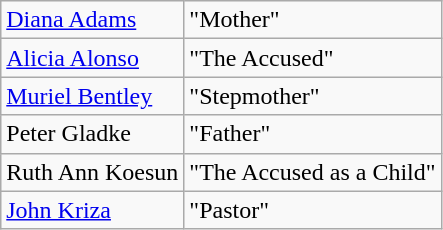<table class="wikitable">
<tr>
<td><a href='#'>Diana Adams</a></td>
<td>"Mother"</td>
</tr>
<tr>
<td><a href='#'>Alicia Alonso</a></td>
<td>"The Accused"</td>
</tr>
<tr>
<td><a href='#'>Muriel Bentley</a></td>
<td>"Stepmother"</td>
</tr>
<tr>
<td>Peter Gladke</td>
<td>"Father"</td>
</tr>
<tr>
<td>Ruth Ann Koesun</td>
<td>"The Accused as a Child"</td>
</tr>
<tr>
<td><a href='#'>John Kriza</a></td>
<td>"Pastor"</td>
</tr>
</table>
